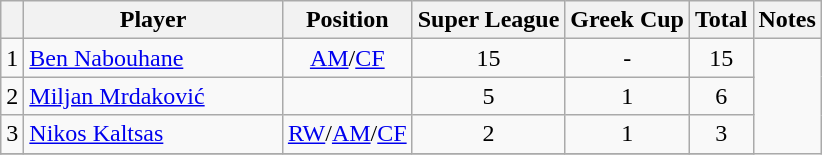<table class="wikitable">
<tr>
<th></th>
<th style="width:165px;">Player</th>
<th>Position</th>
<th>Super League</th>
<th>Greek Cup</th>
<th>Total</th>
<th>Notes</th>
</tr>
<tr>
<td align=center>1</td>
<td> <a href='#'>Ben Nabouhane</a></td>
<td align=center><a href='#'>AM</a>/<a href='#'>CF</a></td>
<td align=center>15</td>
<td align=center>-</td>
<td align=center>15</td>
</tr>
<tr>
<td align=center>2</td>
<td> <a href='#'>Miljan Mrdaković</a></td>
<td align=center></td>
<td align=center>5</td>
<td align=center>1</td>
<td align=center>6</td>
</tr>
<tr>
<td align=center>3</td>
<td> <a href='#'>Nikos Kaltsas</a></td>
<td align=center><a href='#'>RW</a>/<a href='#'>AM</a>/<a href='#'>CF</a></td>
<td align=center>2</td>
<td align=center>1</td>
<td align=center>3</td>
</tr>
<tr>
</tr>
</table>
